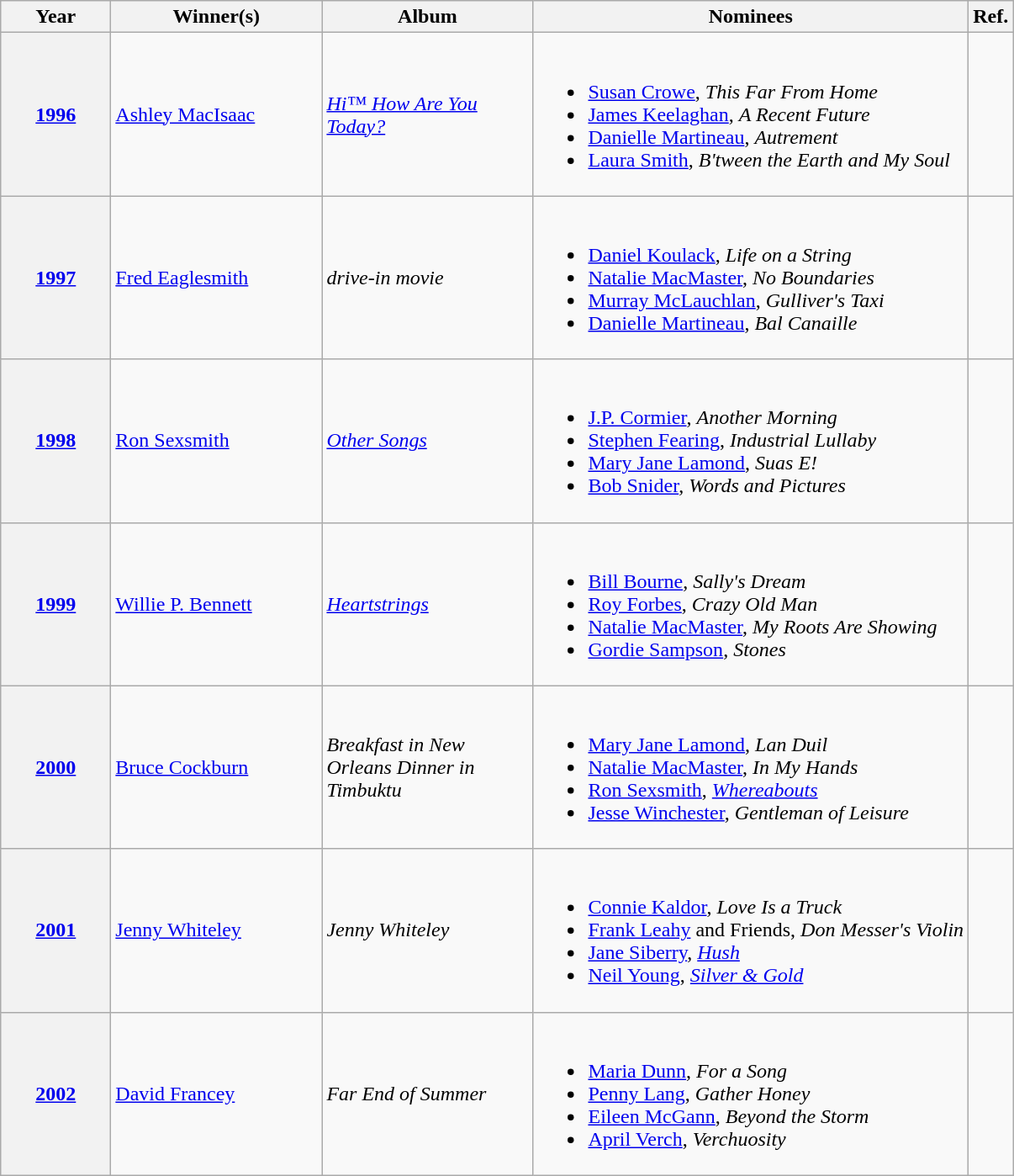<table class="wikitable sortable">
<tr>
<th scope="col" style="width:5em;">Year</th>
<th scope="col" style="width:10em;">Winner(s)</th>
<th scope="col" style="width:10em;">Album</th>
<th scope="col" class="unsortable">Nominees</th>
<th scope="col" class="unsortable">Ref.</th>
</tr>
<tr>
<th scope="row"><a href='#'>1996</a></th>
<td><a href='#'>Ashley MacIsaac</a></td>
<td><em><a href='#'>Hi™ How Are You Today?</a></em></td>
<td><br><ul><li><a href='#'>Susan Crowe</a>, <em>This Far From Home</em></li><li><a href='#'>James Keelaghan</a>, <em>A Recent Future</em></li><li><a href='#'>Danielle Martineau</a>, <em>Autrement</em></li><li><a href='#'>Laura Smith</a>, <em>B'tween the Earth and My Soul</em></li></ul></td>
<td align="center"></td>
</tr>
<tr>
<th scope="row"><a href='#'>1997</a></th>
<td><a href='#'>Fred Eaglesmith</a></td>
<td><em>drive-in movie</em></td>
<td><br><ul><li><a href='#'>Daniel Koulack</a>, <em>Life on a String</em></li><li><a href='#'>Natalie MacMaster</a>, <em>No Boundaries</em></li><li><a href='#'>Murray McLauchlan</a>, <em>Gulliver's Taxi</em></li><li><a href='#'>Danielle Martineau</a>, <em>Bal Canaille</em></li></ul></td>
<td align="center"></td>
</tr>
<tr>
<th scope="row"><a href='#'>1998</a></th>
<td><a href='#'>Ron Sexsmith</a></td>
<td><em><a href='#'>Other Songs</a></em></td>
<td><br><ul><li><a href='#'>J.P. Cormier</a>, <em>Another Morning</em></li><li><a href='#'>Stephen Fearing</a>, <em>Industrial Lullaby</em></li><li><a href='#'>Mary Jane Lamond</a>, <em>Suas E!</em></li><li><a href='#'>Bob Snider</a>, <em>Words and Pictures</em></li></ul></td>
<td align="center"></td>
</tr>
<tr>
<th scope="row"><a href='#'>1999</a></th>
<td><a href='#'>Willie P. Bennett</a></td>
<td><em><a href='#'>Heartstrings</a></em></td>
<td><br><ul><li><a href='#'>Bill Bourne</a>, <em>Sally's Dream</em></li><li><a href='#'>Roy Forbes</a>, <em>Crazy Old Man</em></li><li><a href='#'>Natalie MacMaster</a>, <em>My Roots Are Showing</em></li><li><a href='#'>Gordie Sampson</a>, <em>Stones</em></li></ul></td>
<td align="center"></td>
</tr>
<tr>
<th scope="row"><a href='#'>2000</a></th>
<td><a href='#'>Bruce Cockburn</a></td>
<td><em>Breakfast in New Orleans Dinner in Timbuktu</em></td>
<td><br><ul><li><a href='#'>Mary Jane Lamond</a>, <em>Lan Duil</em></li><li><a href='#'>Natalie MacMaster</a>, <em>In My Hands</em></li><li><a href='#'>Ron Sexsmith</a>, <em><a href='#'>Whereabouts</a></em></li><li><a href='#'>Jesse Winchester</a>, <em>Gentleman of Leisure</em></li></ul></td>
<td align="center"></td>
</tr>
<tr>
<th scope="row"><a href='#'>2001</a></th>
<td><a href='#'>Jenny Whiteley</a></td>
<td><em>Jenny Whiteley</em></td>
<td><br><ul><li><a href='#'>Connie Kaldor</a>, <em>Love Is a Truck</em></li><li><a href='#'>Frank Leahy</a> and Friends, <em>Don Messer's Violin</em></li><li><a href='#'>Jane Siberry</a>, <em><a href='#'>Hush</a></em></li><li><a href='#'>Neil Young</a>, <em><a href='#'>Silver & Gold</a></em></li></ul></td>
<td align="center"></td>
</tr>
<tr>
<th scope="row"><a href='#'>2002</a></th>
<td><a href='#'>David Francey</a></td>
<td><em>Far End of Summer</em></td>
<td><br><ul><li><a href='#'>Maria Dunn</a>, <em>For a Song</em></li><li><a href='#'>Penny Lang</a>, <em>Gather Honey</em></li><li><a href='#'>Eileen McGann</a>, <em>Beyond the Storm</em></li><li><a href='#'>April Verch</a>, <em>Verchuosity</em></li></ul></td>
<td align="center"></td>
</tr>
</table>
